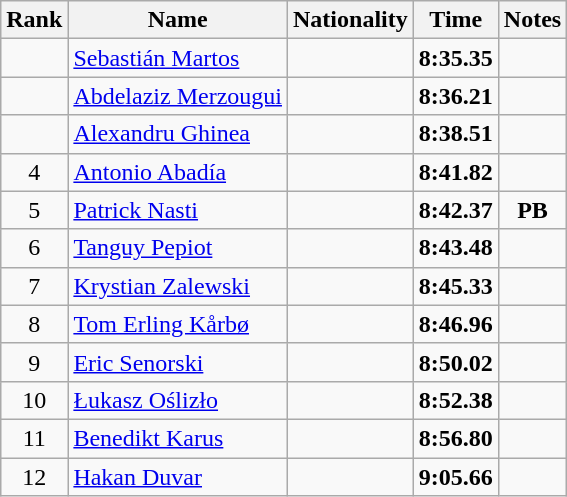<table class="wikitable sortable" style="text-align:center">
<tr>
<th>Rank</th>
<th>Name</th>
<th>Nationality</th>
<th>Time</th>
<th>Notes</th>
</tr>
<tr>
<td></td>
<td align=left><a href='#'>Sebastián Martos</a></td>
<td align=left></td>
<td><strong>8:35.35</strong></td>
<td></td>
</tr>
<tr>
<td></td>
<td align=left><a href='#'>Abdelaziz Merzougui</a></td>
<td align=left></td>
<td><strong>8:36.21</strong></td>
<td></td>
</tr>
<tr>
<td></td>
<td align=left><a href='#'>Alexandru Ghinea</a></td>
<td align=left></td>
<td><strong>8:38.51</strong></td>
<td></td>
</tr>
<tr>
<td>4</td>
<td align=left><a href='#'>Antonio Abadía</a></td>
<td align=left></td>
<td><strong>8:41.82</strong></td>
<td></td>
</tr>
<tr>
<td>5</td>
<td align=left><a href='#'>Patrick Nasti</a></td>
<td align=left></td>
<td><strong>8:42.37</strong></td>
<td><strong>PB</strong></td>
</tr>
<tr>
<td>6</td>
<td align=left><a href='#'>Tanguy Pepiot</a></td>
<td align=left></td>
<td><strong>8:43.48</strong></td>
<td></td>
</tr>
<tr>
<td>7</td>
<td align=left><a href='#'>Krystian Zalewski</a></td>
<td align=left></td>
<td><strong>8:45.33</strong></td>
<td></td>
</tr>
<tr>
<td>8</td>
<td align=left><a href='#'>Tom Erling Kårbø</a></td>
<td align=left></td>
<td><strong>8:46.96</strong></td>
<td></td>
</tr>
<tr>
<td>9</td>
<td align=left><a href='#'>Eric Senorski</a></td>
<td align=left></td>
<td><strong>8:50.02</strong></td>
<td></td>
</tr>
<tr>
<td>10</td>
<td align=left><a href='#'>Łukasz Oślizło</a></td>
<td align=left></td>
<td><strong>8:52.38</strong></td>
<td></td>
</tr>
<tr>
<td>11</td>
<td align=left><a href='#'>Benedikt Karus</a></td>
<td align=left></td>
<td><strong>8:56.80</strong></td>
<td></td>
</tr>
<tr>
<td>12</td>
<td align=left><a href='#'>Hakan Duvar</a></td>
<td align=left></td>
<td><strong>9:05.66</strong></td>
<td></td>
</tr>
</table>
